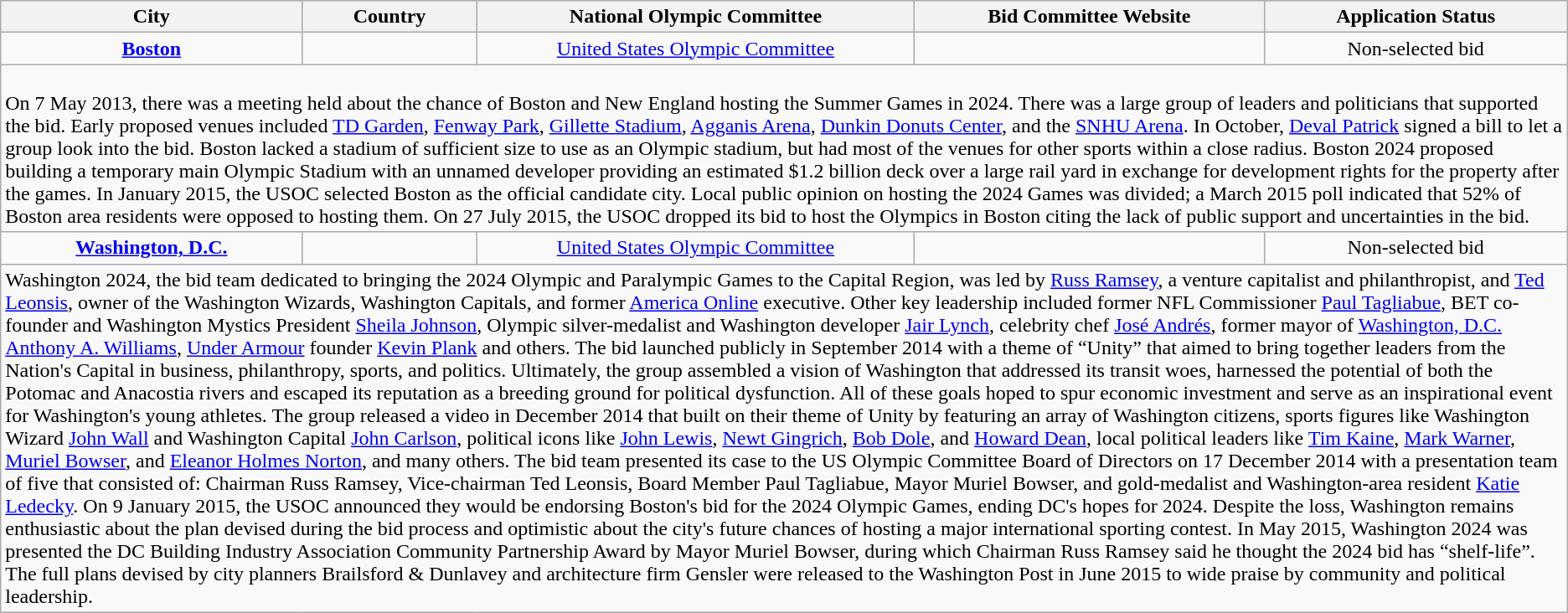<table class="wikitable" style="text-align: center;">
<tr>
<th scope="col">City</th>
<th scope="col">Country</th>
<th scope="col">National Olympic Committee</th>
<th scope="col">Bid Committee Website</th>
<th scope="col">Application Status</th>
</tr>
<tr>
<td><strong><a href='#'>Boston</a></strong></td>
<td style="text-align: left;"></td>
<td><a href='#'>United States Olympic Committee</a></td>
<td></td>
<td>Non-selected bid</td>
</tr>
<tr>
<td colspan="5" style="text-align: left;"><br>On 7 May 2013, there was a meeting held about the chance of Boston and New England hosting the Summer Games in 2024. There was a large group of leaders and politicians that supported the bid. Early proposed venues included <a href='#'>TD Garden</a>, <a href='#'>Fenway Park</a>, <a href='#'>Gillette Stadium</a>, <a href='#'>Agganis Arena</a>, <a href='#'>Dunkin Donuts Center</a>, and the <a href='#'>SNHU Arena</a>. In October, <a href='#'>Deval Patrick</a> signed a bill to let a group look into the bid. Boston lacked a stadium of sufficient size to use as an Olympic stadium, but had most of the venues for other sports within a close radius.  Boston 2024 proposed building a temporary main Olympic Stadium with an unnamed developer providing an estimated $1.2 billion deck over a large rail yard in exchange for development rights for the property after the games. In January 2015, the USOC selected Boston as the official candidate city. Local public opinion on hosting the 2024 Games was divided; a March 2015 poll indicated that 52% of Boston area residents were opposed to hosting them.  On 27 July 2015, the USOC dropped its bid to host the Olympics in Boston citing the lack of public support and uncertainties in the bid.</td>
</tr>
<tr>
<td><strong><a href='#'>Washington, D.C.</a></strong></td>
<td style="text-align: left;"></td>
<td><a href='#'>United States Olympic Committee</a></td>
<td></td>
<td>Non-selected bid</td>
</tr>
<tr>
<td colspan="5" style="text-align: left;">Washington 2024, the bid team dedicated to bringing the 2024 Olympic and Paralympic Games to the Capital Region, was led by <a href='#'>Russ Ramsey</a>, a venture capitalist and philanthropist, and <a href='#'>Ted Leonsis</a>, owner of the Washington Wizards, Washington Capitals, and former <a href='#'>America Online</a> executive. Other key leadership included former NFL Commissioner <a href='#'>Paul Tagliabue</a>, BET co-founder and Washington Mystics President <a href='#'>Sheila Johnson</a>, Olympic silver-medalist and Washington developer <a href='#'>Jair Lynch</a>, celebrity chef <a href='#'>José Andrés</a>, former mayor of <a href='#'>Washington, D.C.</a> <a href='#'>Anthony A. Williams</a>, <a href='#'>Under Armour</a> founder <a href='#'>Kevin Plank</a> and others. The bid launched publicly in September 2014 with a theme of “Unity” that aimed to bring together leaders from the Nation's Capital in business, philanthropy, sports, and politics. Ultimately, the group assembled a vision of Washington that addressed its transit woes, harnessed the potential of both the Potomac and Anacostia rivers and escaped its reputation as a breeding ground for political dysfunction. All of these goals hoped to spur economic investment and serve as an inspirational event for Washington's young athletes. The group released a video in December 2014 that built on their theme of Unity by featuring an array of Washington citizens, sports figures like Washington Wizard <a href='#'>John Wall</a> and Washington Capital <a href='#'>John Carlson</a>, political icons like <a href='#'>John Lewis</a>, <a href='#'>Newt Gingrich</a>, <a href='#'>Bob Dole</a>, and <a href='#'>Howard Dean</a>, local political leaders like <a href='#'>Tim Kaine</a>, <a href='#'>Mark Warner</a>, <a href='#'>Muriel Bowser</a>, and <a href='#'>Eleanor Holmes Norton</a>, and many others. The bid team presented its case to the US Olympic Committee Board of Directors on 17 December 2014 with a presentation team of five that consisted of: Chairman Russ Ramsey, Vice-chairman Ted Leonsis, Board Member Paul Tagliabue, Mayor Muriel Bowser, and gold-medalist and Washington-area resident <a href='#'>Katie Ledecky</a>. On 9 January 2015, the USOC announced they would be endorsing Boston's bid for the 2024 Olympic Games, ending DC's hopes for 2024. Despite the loss, Washington remains enthusiastic about the plan devised during the bid process and optimistic about the city's future chances of hosting a major international sporting contest. In May 2015, Washington 2024 was presented the DC Building Industry Association Community Partnership Award by Mayor Muriel Bowser, during which Chairman Russ Ramsey said he thought the 2024 bid has “shelf-life”. The full plans devised by city planners Brailsford & Dunlavey and architecture firm Gensler were released to the Washington Post in June 2015 to wide praise by community and political leadership.</td>
</tr>
</table>
